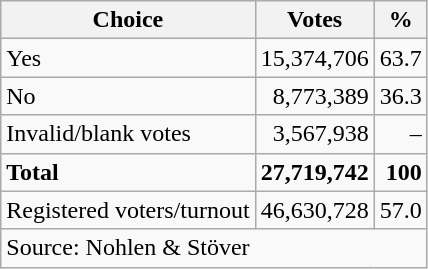<table class=wikitable style=text-align:right>
<tr>
<th>Choice</th>
<th>Votes</th>
<th>%</th>
</tr>
<tr>
<td align=left> Yes</td>
<td>15,374,706</td>
<td>63.7</td>
</tr>
<tr>
<td align=left>No</td>
<td>8,773,389</td>
<td>36.3</td>
</tr>
<tr>
<td align=left>Invalid/blank votes</td>
<td>3,567,938</td>
<td>–</td>
</tr>
<tr>
<td align=left><strong>Total</strong></td>
<td><strong>27,719,742</strong></td>
<td><strong>100</strong></td>
</tr>
<tr>
<td align=left>Registered voters/turnout</td>
<td>46,630,728</td>
<td>57.0</td>
</tr>
<tr>
<td align=left colspan=3>Source: Nohlen & Stöver</td>
</tr>
</table>
